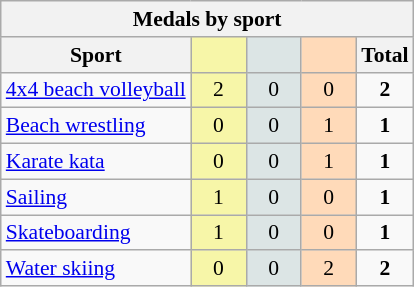<table class="wikitable" style="font-size:90%; text-align:center;">
<tr>
<th colspan="5">Medals by sport</th>
</tr>
<tr>
<th width="120">Sport</th>
<th scope="col" width="30" style="background:#F7F6A8;"></th>
<th scope="col" width="30" style="background:#DCE5E5;"></th>
<th scope="col" width="30" style="background:#FFDAB9;"></th>
<th width="30">Total</th>
</tr>
<tr>
<td align="left"><a href='#'>4x4 beach volleyball</a></td>
<td style="background:#F7F6A8;">2</td>
<td style="background:#DCE5E5;">0</td>
<td style="background:#FFDAB9;">0</td>
<td><strong>2</strong></td>
</tr>
<tr>
<td align="left"><a href='#'>Beach wrestling</a></td>
<td style="background:#F7F6A8;">0</td>
<td style="background:#DCE5E5;">0</td>
<td style="background:#FFDAB9;">1</td>
<td><strong>1</strong></td>
</tr>
<tr>
<td align="left"><a href='#'>Karate kata</a></td>
<td style="background:#F7F6A8;">0</td>
<td style="background:#DCE5E5;">0</td>
<td style="background:#FFDAB9;">1</td>
<td><strong>1</strong></td>
</tr>
<tr>
<td align="left"><a href='#'>Sailing</a></td>
<td style="background:#F7F6A8;">1</td>
<td style="background:#DCE5E5;">0</td>
<td style="background:#FFDAB9;">0</td>
<td><strong>1</strong></td>
</tr>
<tr>
<td align="left"><a href='#'>Skateboarding</a></td>
<td style="background:#F7F6A8;">1</td>
<td style="background:#DCE5E5;">0</td>
<td style="background:#FFDAB9;">0</td>
<td><strong>1</strong></td>
</tr>
<tr>
<td align="left"><a href='#'>Water skiing</a></td>
<td style="background:#F7F6A8;">0</td>
<td style="background:#DCE5E5;">0</td>
<td style="background:#FFDAB9;">2</td>
<td><strong>2</strong></td>
</tr>
</table>
